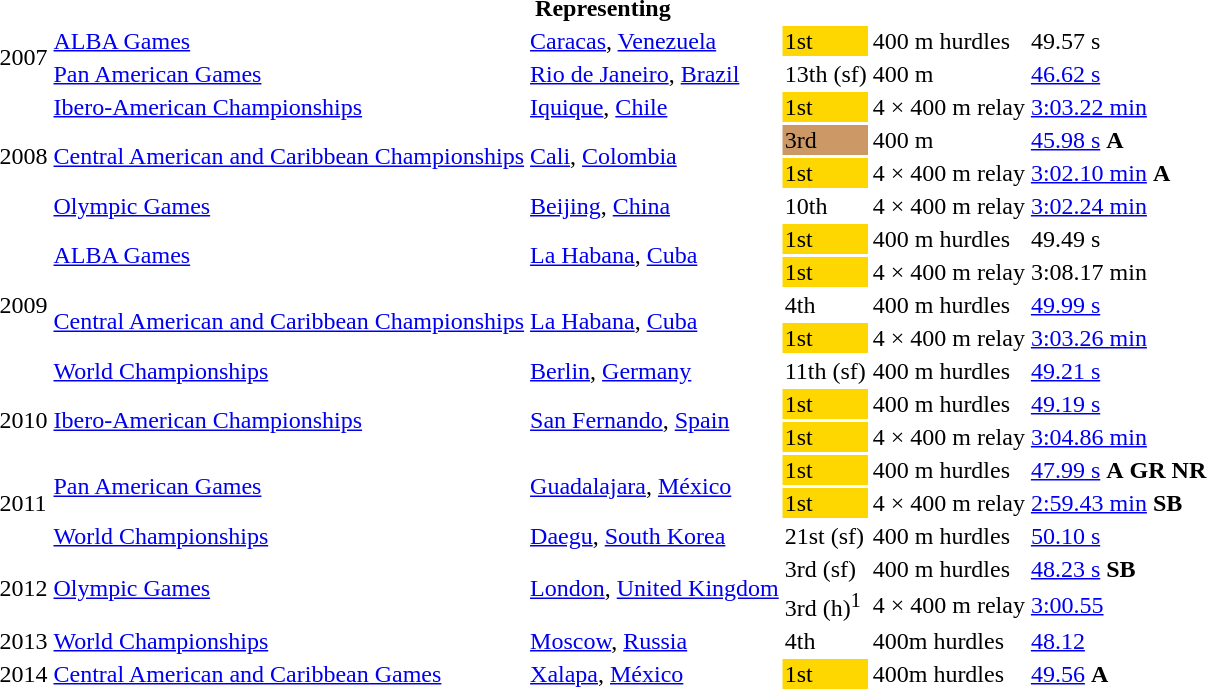<table>
<tr>
<th colspan="6">Representing </th>
</tr>
<tr>
<td rowspan=2>2007</td>
<td><a href='#'>ALBA Games</a></td>
<td><a href='#'>Caracas</a>, <a href='#'>Venezuela</a></td>
<td bgcolor=gold>1st</td>
<td>400 m hurdles</td>
<td>49.57 s</td>
</tr>
<tr>
<td><a href='#'>Pan American Games</a></td>
<td><a href='#'>Rio de Janeiro</a>, <a href='#'>Brazil</a></td>
<td>13th (sf)</td>
<td>400 m</td>
<td><a href='#'>46.62 s</a></td>
</tr>
<tr>
<td rowspan=4>2008</td>
<td><a href='#'>Ibero-American Championships</a></td>
<td><a href='#'>Iquique</a>, <a href='#'>Chile</a></td>
<td bgcolor=gold>1st</td>
<td>4 × 400 m relay</td>
<td><a href='#'>3:03.22 min</a></td>
</tr>
<tr>
<td rowspan=2><a href='#'>Central American and Caribbean Championships</a></td>
<td rowspan=2><a href='#'>Cali</a>, <a href='#'>Colombia</a></td>
<td bgcolor=cc9966>3rd</td>
<td>400 m</td>
<td><a href='#'>45.98 s</a> <strong>A</strong></td>
</tr>
<tr>
<td bgcolor=gold>1st</td>
<td>4 × 400 m relay</td>
<td><a href='#'>3:02.10 min</a> <strong>A</strong></td>
</tr>
<tr>
<td><a href='#'>Olympic Games</a></td>
<td><a href='#'>Beijing</a>, <a href='#'>China</a></td>
<td>10th</td>
<td>4 × 400 m relay</td>
<td><a href='#'>3:02.24 min</a></td>
</tr>
<tr>
<td rowspan=5>2009</td>
<td rowspan=2><a href='#'>ALBA Games</a></td>
<td rowspan=2><a href='#'>La Habana</a>, <a href='#'>Cuba</a></td>
<td bgcolor=gold>1st</td>
<td>400 m hurdles</td>
<td>49.49 s</td>
</tr>
<tr>
<td bgcolor=gold>1st</td>
<td>4 × 400 m relay</td>
<td>3:08.17 min</td>
</tr>
<tr>
<td rowspan=2><a href='#'>Central American and Caribbean Championships</a></td>
<td rowspan=2><a href='#'>La Habana</a>, <a href='#'>Cuba</a></td>
<td>4th</td>
<td>400 m hurdles</td>
<td><a href='#'>49.99 s</a></td>
</tr>
<tr>
<td bgcolor=gold>1st</td>
<td>4 × 400 m relay</td>
<td><a href='#'>3:03.26 min</a></td>
</tr>
<tr>
<td><a href='#'>World Championships</a></td>
<td><a href='#'>Berlin</a>, <a href='#'>Germany</a></td>
<td>11th (sf)</td>
<td>400 m hurdles</td>
<td><a href='#'>49.21 s</a></td>
</tr>
<tr>
<td rowspan=2>2010</td>
<td rowspan=2><a href='#'>Ibero-American Championships</a></td>
<td rowspan=2><a href='#'>San Fernando</a>, <a href='#'>Spain</a></td>
<td bgcolor=gold>1st</td>
<td>400 m hurdles</td>
<td><a href='#'>49.19 s</a></td>
</tr>
<tr>
<td bgcolor=gold>1st</td>
<td>4 × 400 m relay</td>
<td><a href='#'>3:04.86 min</a></td>
</tr>
<tr>
<td rowspan=3>2011</td>
<td rowspan=2><a href='#'>Pan American Games</a></td>
<td rowspan=2><a href='#'>Guadalajara</a>, <a href='#'>México</a></td>
<td bgcolor=gold>1st</td>
<td>400 m hurdles</td>
<td><a href='#'>47.99 s</a> <strong>A</strong> <strong>GR</strong> <strong>NR</strong></td>
</tr>
<tr>
<td bgcolor=gold>1st</td>
<td>4 × 400 m relay</td>
<td><a href='#'>2:59.43 min</a> <strong>SB</strong></td>
</tr>
<tr>
<td><a href='#'>World Championships</a></td>
<td><a href='#'>Daegu</a>, <a href='#'>South Korea</a></td>
<td>21st (sf)</td>
<td>400 m hurdles</td>
<td><a href='#'>50.10 s</a></td>
</tr>
<tr>
<td rowspan=2>2012</td>
<td rowspan=2><a href='#'>Olympic Games</a></td>
<td rowspan=2><a href='#'>London</a>, <a href='#'>United Kingdom</a></td>
<td>3rd (sf)</td>
<td>400 m hurdles</td>
<td><a href='#'>48.23 s</a> <strong>SB</strong></td>
</tr>
<tr>
<td>3rd (h)<sup>1</sup></td>
<td>4 × 400 m relay</td>
<td><a href='#'>3:00.55</a></td>
</tr>
<tr>
<td>2013</td>
<td><a href='#'>World Championships</a></td>
<td><a href='#'>Moscow</a>, <a href='#'>Russia</a></td>
<td>4th</td>
<td>400m hurdles</td>
<td><a href='#'>48.12</a></td>
</tr>
<tr>
<td>2014</td>
<td><a href='#'>Central American and Caribbean Games</a></td>
<td><a href='#'>Xalapa</a>, <a href='#'>México</a></td>
<td bgcolor=gold>1st</td>
<td>400m hurdles</td>
<td><a href='#'>49.56</a> <strong>A</strong></td>
</tr>
</table>
